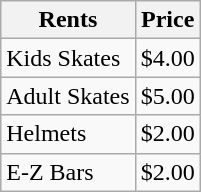<table class="wikitable">
<tr>
<th>Rents</th>
<th>Price</th>
</tr>
<tr>
<td>Kids Skates</td>
<td>$4.00</td>
</tr>
<tr>
<td>Adult Skates</td>
<td>$5.00</td>
</tr>
<tr>
<td>Helmets</td>
<td>$2.00</td>
</tr>
<tr>
<td>E-Z Bars</td>
<td>$2.00</td>
</tr>
</table>
